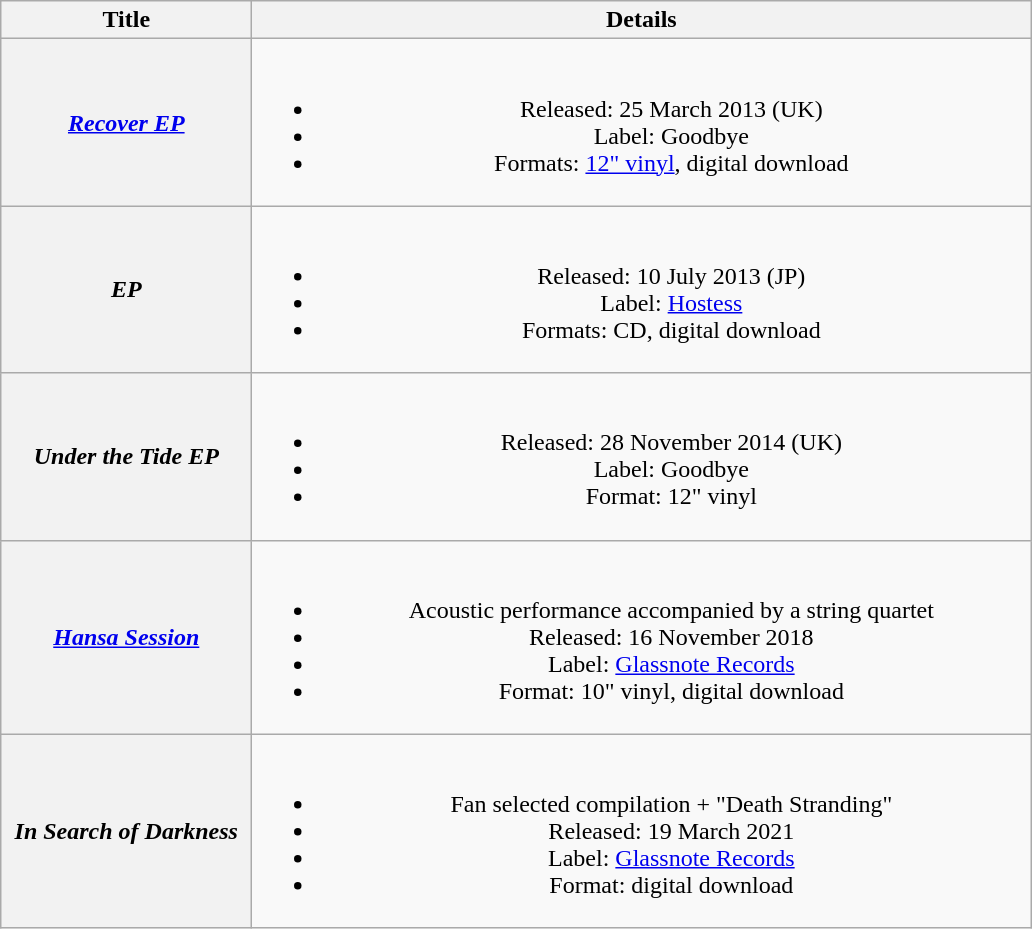<table class="wikitable plainrowheaders" style="text-align:center">
<tr>
<th scope="col" style="width:10em;">Title</th>
<th scope="col" style="width:32em;">Details</th>
</tr>
<tr>
<th scope="row"><em><a href='#'>Recover EP</a></em></th>
<td><br><ul><li>Released: 25 March 2013 <span>(UK)</span></li><li>Label: Goodbye</li><li>Formats: <a href='#'>12" vinyl</a>, digital download</li></ul></td>
</tr>
<tr>
<th scope="row"><em>EP</em></th>
<td><br><ul><li>Released: 10 July 2013 <span>(JP)</span></li><li>Label: <a href='#'>Hostess</a></li><li>Formats: CD, digital download</li></ul></td>
</tr>
<tr>
<th scope="row"><em>Under the Tide EP</em></th>
<td><br><ul><li>Released: 28 November 2014 <span>(UK)</span></li><li>Label: Goodbye</li><li>Format: 12" vinyl</li></ul></td>
</tr>
<tr>
<th scope="row"><em><a href='#'>Hansa Session</a></em></th>
<td><br><ul><li>Acoustic performance accompanied by a string quartet</li><li>Released: 16 November 2018</li><li>Label: <a href='#'>Glassnote Records</a></li><li>Format: 10" vinyl, digital download</li></ul></td>
</tr>
<tr>
<th scope="row"><em>In Search of Darkness</em></th>
<td><br><ul><li>Fan selected compilation + "Death Stranding"</li><li>Released: 19 March 2021</li><li>Label: <a href='#'>Glassnote Records</a></li><li>Format: digital download</li></ul></td>
</tr>
</table>
